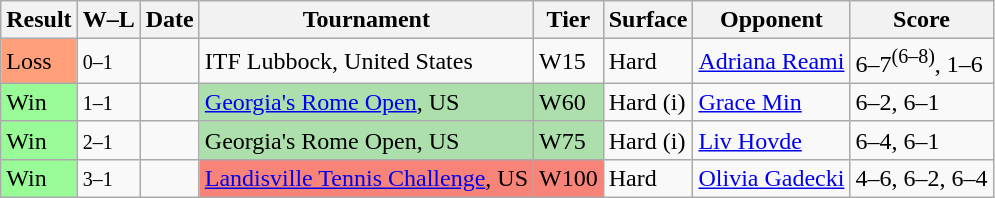<table class="wikitable sortable">
<tr>
<th>Result</th>
<th class=unsortable>W–L</th>
<th>Date</th>
<th>Tournament</th>
<th>Tier</th>
<th>Surface</th>
<th>Opponent</th>
<th class=unsortable>Score</th>
</tr>
<tr>
<td bgcolor=ffa07a>Loss</td>
<td><small>0–1</small></td>
<td></td>
<td style="background:=#f0f8ff;">ITF Lubbock, United States</td>
<td style="background:=#f0f8ff;">W15</td>
<td>Hard</td>
<td> <a href='#'>Adriana Reami</a></td>
<td>6–7<sup>(6–8)</sup>, 1–6</td>
</tr>
<tr>
<td bgcolor=98fb98>Win</td>
<td><small>1–1</small></td>
<td><a href='#'></a></td>
<td style="background:#addfad;"><a href='#'>Georgia's Rome Open</a>, US</td>
<td style="background:#addfad;">W60</td>
<td>Hard (i)</td>
<td> <a href='#'>Grace Min</a></td>
<td>6–2, 6–1</td>
</tr>
<tr>
<td bgcolor=98fb98>Win</td>
<td><small>2–1</small></td>
<td><a href='#'></a></td>
<td style="background:#addfad;">Georgia's Rome Open, US</td>
<td style="background:#addfad;">W75</td>
<td>Hard (i)</td>
<td> <a href='#'>Liv Hovde</a></td>
<td>6–4, 6–1</td>
</tr>
<tr>
<td bgcolor=98fb98>Win</td>
<td><small>3–1</small></td>
<td><a href='#'></a></td>
<td style="background:#f88379;"><a href='#'>Landisville Tennis Challenge</a>, US</td>
<td style="background:#f88379;">W100</td>
<td>Hard</td>
<td> <a href='#'>Olivia Gadecki</a></td>
<td>4–6, 6–2, 6–4</td>
</tr>
</table>
